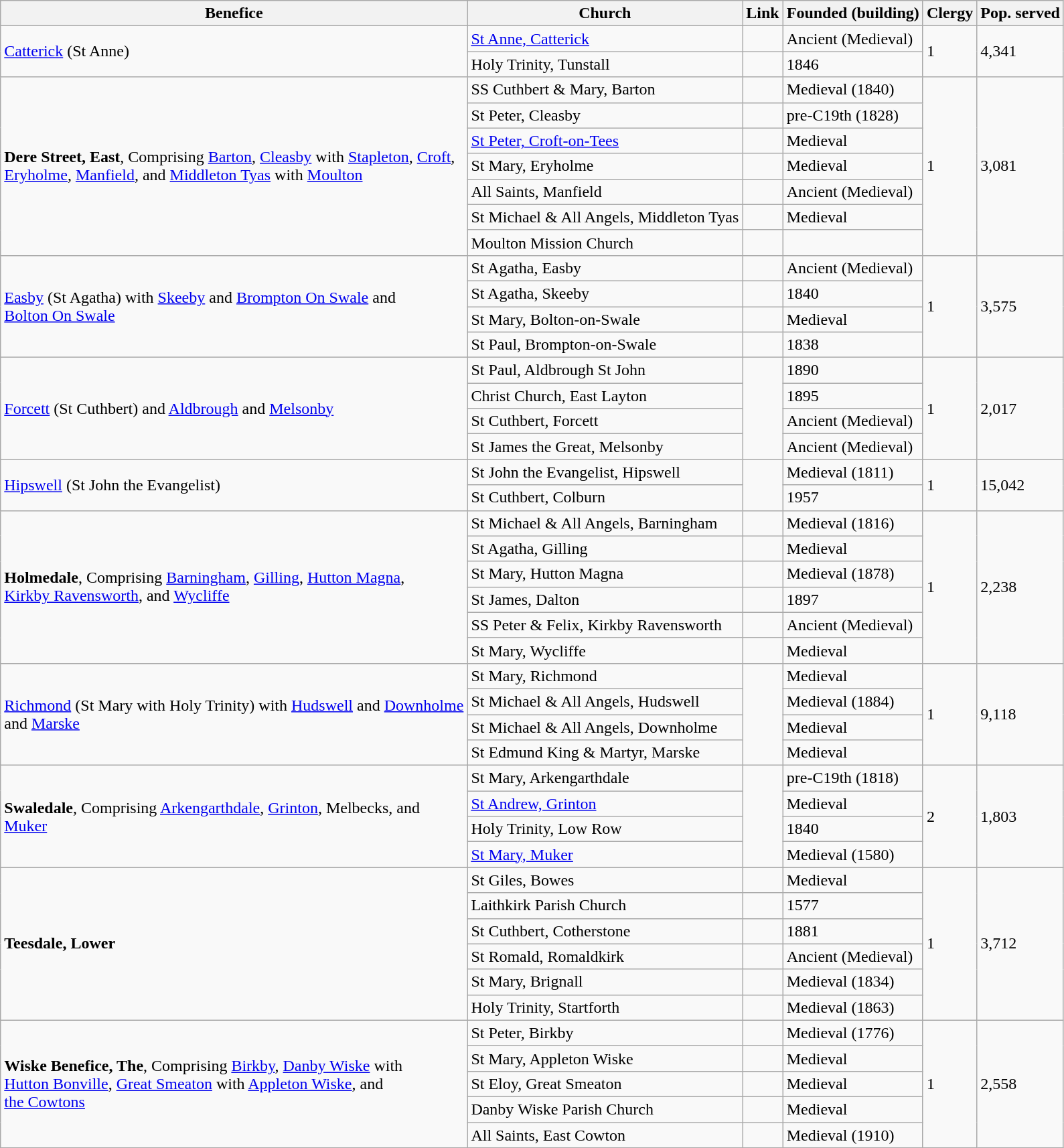<table class="wikitable sortable">
<tr>
<th>Benefice</th>
<th>Church</th>
<th>Link</th>
<th>Founded (building)</th>
<th>Clergy</th>
<th>Pop. served</th>
</tr>
<tr>
<td rowspan="2"><a href='#'>Catterick</a> (St Anne)</td>
<td><a href='#'>St Anne, Catterick</a></td>
<td></td>
<td>Ancient (Medieval)</td>
<td rowspan="2">1</td>
<td rowspan="2">4,341</td>
</tr>
<tr>
<td>Holy Trinity, Tunstall</td>
<td></td>
<td>1846</td>
</tr>
<tr>
<td rowspan="7"><strong>Dere Street, East</strong>, Comprising <a href='#'>Barton</a>, <a href='#'>Cleasby</a> with <a href='#'>Stapleton</a>, <a href='#'>Croft</a>,<br><a href='#'>Eryholme</a>, <a href='#'>Manfield</a>, and <a href='#'>Middleton Tyas</a> with <a href='#'>Moulton</a></td>
<td>SS Cuthbert & Mary, Barton</td>
<td></td>
<td>Medieval (1840)</td>
<td rowspan="7">1</td>
<td rowspan="7">3,081</td>
</tr>
<tr>
<td>St Peter, Cleasby</td>
<td></td>
<td>pre-C19th (1828)</td>
</tr>
<tr>
<td><a href='#'>St Peter, Croft-on-Tees</a></td>
<td></td>
<td>Medieval</td>
</tr>
<tr>
<td>St Mary, Eryholme</td>
<td></td>
<td>Medieval</td>
</tr>
<tr>
<td>All Saints, Manfield</td>
<td></td>
<td>Ancient (Medieval)</td>
</tr>
<tr>
<td>St Michael & All Angels, Middleton Tyas</td>
<td></td>
<td>Medieval</td>
</tr>
<tr>
<td>Moulton Mission Church</td>
<td></td>
<td></td>
</tr>
<tr>
<td rowspan="4"><a href='#'>Easby</a> (St Agatha) with <a href='#'>Skeeby</a> and <a href='#'>Brompton On Swale</a> and<br><a href='#'>Bolton On Swale</a></td>
<td>St Agatha, Easby</td>
<td></td>
<td>Ancient (Medieval)</td>
<td rowspan="4">1</td>
<td rowspan="4">3,575</td>
</tr>
<tr>
<td>St Agatha, Skeeby</td>
<td></td>
<td>1840</td>
</tr>
<tr>
<td>St Mary, Bolton-on-Swale</td>
<td></td>
<td>Medieval</td>
</tr>
<tr>
<td>St Paul, Brompton-on-Swale</td>
<td></td>
<td>1838</td>
</tr>
<tr>
<td rowspan="4"><a href='#'>Forcett</a> (St Cuthbert) and <a href='#'>Aldbrough</a> and <a href='#'>Melsonby</a></td>
<td>St Paul, Aldbrough St John</td>
<td rowspan="4"></td>
<td>1890</td>
<td rowspan="4">1</td>
<td rowspan="4">2,017</td>
</tr>
<tr>
<td>Christ Church, East Layton</td>
<td>1895</td>
</tr>
<tr>
<td>St Cuthbert, Forcett</td>
<td>Ancient (Medieval)</td>
</tr>
<tr>
<td>St James the Great, Melsonby</td>
<td>Ancient (Medieval)</td>
</tr>
<tr>
<td rowspan="2"><a href='#'>Hipswell</a> (St John the Evangelist)</td>
<td>St John the Evangelist, Hipswell</td>
<td rowspan="2"></td>
<td>Medieval (1811)</td>
<td rowspan="2">1</td>
<td rowspan="2">15,042</td>
</tr>
<tr>
<td>St Cuthbert, Colburn</td>
<td>1957</td>
</tr>
<tr>
<td rowspan="6"><strong>Holmedale</strong>, Comprising <a href='#'>Barningham</a>, <a href='#'>Gilling</a>, <a href='#'>Hutton Magna</a>,<br><a href='#'>Kirkby Ravensworth</a>, and <a href='#'>Wycliffe</a></td>
<td>St Michael & All Angels, Barningham</td>
<td></td>
<td>Medieval (1816)</td>
<td rowspan="6">1</td>
<td rowspan="6">2,238</td>
</tr>
<tr>
<td>St Agatha, Gilling</td>
<td></td>
<td>Medieval</td>
</tr>
<tr>
<td>St Mary, Hutton Magna</td>
<td></td>
<td>Medieval (1878)</td>
</tr>
<tr>
<td>St James, Dalton</td>
<td></td>
<td>1897</td>
</tr>
<tr>
<td>SS Peter & Felix, Kirkby Ravensworth</td>
<td></td>
<td>Ancient (Medieval)</td>
</tr>
<tr>
<td>St Mary, Wycliffe</td>
<td></td>
<td>Medieval</td>
</tr>
<tr>
<td rowspan="4"><a href='#'>Richmond</a> (St Mary with Holy Trinity) with <a href='#'>Hudswell</a> and <a href='#'>Downholme</a><br>and <a href='#'>Marske</a></td>
<td>St Mary, Richmond</td>
<td rowspan="4"></td>
<td>Medieval</td>
<td rowspan="4">1</td>
<td rowspan="4">9,118</td>
</tr>
<tr>
<td>St Michael & All Angels, Hudswell</td>
<td>Medieval (1884)</td>
</tr>
<tr>
<td>St Michael & All Angels, Downholme</td>
<td>Medieval</td>
</tr>
<tr>
<td>St Edmund King & Martyr, Marske</td>
<td>Medieval</td>
</tr>
<tr>
<td rowspan="4"><strong>Swaledale</strong>, Comprising <a href='#'>Arkengarthdale</a>, <a href='#'>Grinton</a>, Melbecks, and<br><a href='#'>Muker</a></td>
<td>St Mary, Arkengarthdale</td>
<td rowspan="4"></td>
<td>pre-C19th (1818)</td>
<td rowspan="4">2</td>
<td rowspan="4">1,803</td>
</tr>
<tr>
<td><a href='#'>St Andrew, Grinton</a></td>
<td>Medieval</td>
</tr>
<tr>
<td>Holy Trinity, Low Row</td>
<td>1840</td>
</tr>
<tr>
<td><a href='#'>St Mary, Muker</a></td>
<td>Medieval (1580)</td>
</tr>
<tr>
<td rowspan="6"><strong>Teesdale, Lower</strong></td>
<td>St Giles, Bowes</td>
<td></td>
<td>Medieval</td>
<td rowspan="6">1</td>
<td rowspan="6">3,712</td>
</tr>
<tr>
<td>Laithkirk Parish Church</td>
<td></td>
<td>1577</td>
</tr>
<tr>
<td>St Cuthbert, Cotherstone</td>
<td></td>
<td>1881</td>
</tr>
<tr>
<td>St Romald, Romaldkirk</td>
<td></td>
<td>Ancient (Medieval)</td>
</tr>
<tr>
<td>St Mary, Brignall</td>
<td></td>
<td>Medieval (1834)</td>
</tr>
<tr>
<td>Holy Trinity, Startforth</td>
<td></td>
<td>Medieval (1863)</td>
</tr>
<tr>
<td rowspan="5"><strong>Wiske Benefice, The</strong>, Comprising <a href='#'>Birkby</a>, <a href='#'>Danby Wiske</a> with<br><a href='#'>Hutton Bonville</a>, <a href='#'>Great Smeaton</a> with <a href='#'>Appleton Wiske</a>, and<br><a href='#'>the Cowtons</a></td>
<td>St Peter, Birkby</td>
<td></td>
<td>Medieval (1776)</td>
<td rowspan="5">1</td>
<td rowspan="5">2,558</td>
</tr>
<tr>
<td>St Mary, Appleton Wiske</td>
<td></td>
<td>Medieval</td>
</tr>
<tr>
<td>St Eloy, Great Smeaton</td>
<td></td>
<td>Medieval</td>
</tr>
<tr>
<td>Danby Wiske Parish Church</td>
<td></td>
<td>Medieval</td>
</tr>
<tr>
<td>All Saints, East Cowton</td>
<td></td>
<td>Medieval (1910)</td>
</tr>
</table>
